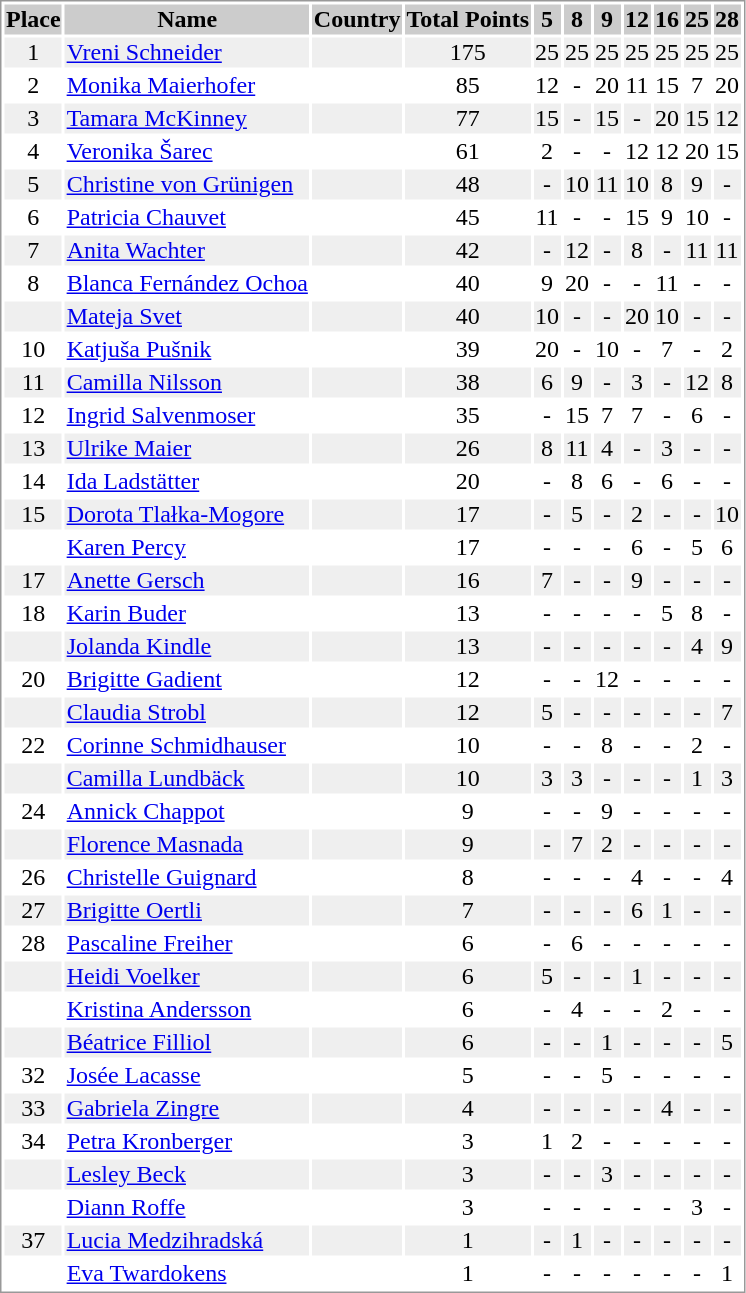<table border="0" style="border: 1px solid #999; background-color:#FFFFFF; text-align:center">
<tr align="center" bgcolor="#CCCCCC">
<th>Place</th>
<th>Name</th>
<th>Country</th>
<th>Total Points</th>
<th>5</th>
<th>8</th>
<th>9</th>
<th>12</th>
<th>16</th>
<th>25</th>
<th>28</th>
</tr>
<tr bgcolor="#EFEFEF">
<td>1</td>
<td align="left"><a href='#'>Vreni Schneider</a></td>
<td align="left"></td>
<td>175</td>
<td>25</td>
<td>25</td>
<td>25</td>
<td>25</td>
<td>25</td>
<td>25</td>
<td>25</td>
</tr>
<tr>
<td>2</td>
<td align="left"><a href='#'>Monika Maierhofer</a></td>
<td align="left"></td>
<td>85</td>
<td>12</td>
<td>-</td>
<td>20</td>
<td>11</td>
<td>15</td>
<td>7</td>
<td>20</td>
</tr>
<tr bgcolor="#EFEFEF">
<td>3</td>
<td align="left"><a href='#'>Tamara McKinney</a></td>
<td align="left"></td>
<td>77</td>
<td>15</td>
<td>-</td>
<td>15</td>
<td>-</td>
<td>20</td>
<td>15</td>
<td>12</td>
</tr>
<tr>
<td>4</td>
<td align="left"><a href='#'>Veronika Šarec</a></td>
<td align="left"></td>
<td>61</td>
<td>2</td>
<td>-</td>
<td>-</td>
<td>12</td>
<td>12</td>
<td>20</td>
<td>15</td>
</tr>
<tr bgcolor="#EFEFEF">
<td>5</td>
<td align="left"><a href='#'>Christine von Grünigen</a></td>
<td align="left"></td>
<td>48</td>
<td>-</td>
<td>10</td>
<td>11</td>
<td>10</td>
<td>8</td>
<td>9</td>
<td>-</td>
</tr>
<tr>
<td>6</td>
<td align="left"><a href='#'>Patricia Chauvet</a></td>
<td align="left"></td>
<td>45</td>
<td>11</td>
<td>-</td>
<td>-</td>
<td>15</td>
<td>9</td>
<td>10</td>
<td>-</td>
</tr>
<tr bgcolor="#EFEFEF">
<td>7</td>
<td align="left"><a href='#'>Anita Wachter</a></td>
<td align="left"></td>
<td>42</td>
<td>-</td>
<td>12</td>
<td>-</td>
<td>8</td>
<td>-</td>
<td>11</td>
<td>11</td>
</tr>
<tr>
<td>8</td>
<td align="left"><a href='#'>Blanca Fernández Ochoa</a></td>
<td align="left"></td>
<td>40</td>
<td>9</td>
<td>20</td>
<td>-</td>
<td>-</td>
<td>11</td>
<td>-</td>
<td>-</td>
</tr>
<tr bgcolor="#EFEFEF">
<td></td>
<td align="left"><a href='#'>Mateja Svet</a></td>
<td align="left"></td>
<td>40</td>
<td>10</td>
<td>-</td>
<td>-</td>
<td>20</td>
<td>10</td>
<td>-</td>
<td>-</td>
</tr>
<tr>
<td>10</td>
<td align="left"><a href='#'>Katjuša Pušnik</a></td>
<td align="left"></td>
<td>39</td>
<td>20</td>
<td>-</td>
<td>10</td>
<td>-</td>
<td>7</td>
<td>-</td>
<td>2</td>
</tr>
<tr bgcolor="#EFEFEF">
<td>11</td>
<td align="left"><a href='#'>Camilla Nilsson</a></td>
<td align="left"></td>
<td>38</td>
<td>6</td>
<td>9</td>
<td>-</td>
<td>3</td>
<td>-</td>
<td>12</td>
<td>8</td>
</tr>
<tr>
<td>12</td>
<td align="left"><a href='#'>Ingrid Salvenmoser</a></td>
<td align="left"></td>
<td>35</td>
<td>-</td>
<td>15</td>
<td>7</td>
<td>7</td>
<td>-</td>
<td>6</td>
<td>-</td>
</tr>
<tr bgcolor="#EFEFEF">
<td>13</td>
<td align="left"><a href='#'>Ulrike Maier</a></td>
<td align="left"></td>
<td>26</td>
<td>8</td>
<td>11</td>
<td>4</td>
<td>-</td>
<td>3</td>
<td>-</td>
<td>-</td>
</tr>
<tr>
<td>14</td>
<td align="left"><a href='#'>Ida Ladstätter</a></td>
<td align="left"></td>
<td>20</td>
<td>-</td>
<td>8</td>
<td>6</td>
<td>-</td>
<td>6</td>
<td>-</td>
<td>-</td>
</tr>
<tr bgcolor="#EFEFEF">
<td>15</td>
<td align="left"><a href='#'>Dorota Tlałka-Mogore</a></td>
<td align="left"></td>
<td>17</td>
<td>-</td>
<td>5</td>
<td>-</td>
<td>2</td>
<td>-</td>
<td>-</td>
<td>10</td>
</tr>
<tr>
<td></td>
<td align="left"><a href='#'>Karen Percy</a></td>
<td align="left"></td>
<td>17</td>
<td>-</td>
<td>-</td>
<td>-</td>
<td>6</td>
<td>-</td>
<td>5</td>
<td>6</td>
</tr>
<tr bgcolor="#EFEFEF">
<td>17</td>
<td align="left"><a href='#'>Anette Gersch</a></td>
<td align="left"></td>
<td>16</td>
<td>7</td>
<td>-</td>
<td>-</td>
<td>9</td>
<td>-</td>
<td>-</td>
<td>-</td>
</tr>
<tr>
<td>18</td>
<td align="left"><a href='#'>Karin Buder</a></td>
<td align="left"></td>
<td>13</td>
<td>-</td>
<td>-</td>
<td>-</td>
<td>-</td>
<td>5</td>
<td>8</td>
<td>-</td>
</tr>
<tr bgcolor="#EFEFEF">
<td></td>
<td align="left"><a href='#'>Jolanda Kindle</a></td>
<td align="left"></td>
<td>13</td>
<td>-</td>
<td>-</td>
<td>-</td>
<td>-</td>
<td>-</td>
<td>4</td>
<td>9</td>
</tr>
<tr>
<td>20</td>
<td align="left"><a href='#'>Brigitte Gadient</a></td>
<td align="left"></td>
<td>12</td>
<td>-</td>
<td>-</td>
<td>12</td>
<td>-</td>
<td>-</td>
<td>-</td>
<td>-</td>
</tr>
<tr bgcolor="#EFEFEF">
<td></td>
<td align="left"><a href='#'>Claudia Strobl</a></td>
<td align="left"></td>
<td>12</td>
<td>5</td>
<td>-</td>
<td>-</td>
<td>-</td>
<td>-</td>
<td>-</td>
<td>7</td>
</tr>
<tr>
<td>22</td>
<td align="left"><a href='#'>Corinne Schmidhauser</a></td>
<td align="left"></td>
<td>10</td>
<td>-</td>
<td>-</td>
<td>8</td>
<td>-</td>
<td>-</td>
<td>2</td>
<td>-</td>
</tr>
<tr bgcolor="#EFEFEF">
<td></td>
<td align="left"><a href='#'>Camilla Lundbäck</a></td>
<td align="left"></td>
<td>10</td>
<td>3</td>
<td>3</td>
<td>-</td>
<td>-</td>
<td>-</td>
<td>1</td>
<td>3</td>
</tr>
<tr>
<td>24</td>
<td align="left"><a href='#'>Annick Chappot</a></td>
<td align="left"></td>
<td>9</td>
<td>-</td>
<td>-</td>
<td>9</td>
<td>-</td>
<td>-</td>
<td>-</td>
<td>-</td>
</tr>
<tr bgcolor="#EFEFEF">
<td></td>
<td align="left"><a href='#'>Florence Masnada</a></td>
<td align="left"></td>
<td>9</td>
<td>-</td>
<td>7</td>
<td>2</td>
<td>-</td>
<td>-</td>
<td>-</td>
<td>-</td>
</tr>
<tr>
<td>26</td>
<td align="left"><a href='#'>Christelle Guignard</a></td>
<td align="left"></td>
<td>8</td>
<td>-</td>
<td>-</td>
<td>-</td>
<td>4</td>
<td>-</td>
<td>-</td>
<td>4</td>
</tr>
<tr bgcolor="#EFEFEF">
<td>27</td>
<td align="left"><a href='#'>Brigitte Oertli</a></td>
<td align="left"></td>
<td>7</td>
<td>-</td>
<td>-</td>
<td>-</td>
<td>6</td>
<td>1</td>
<td>-</td>
<td>-</td>
</tr>
<tr>
<td>28</td>
<td align="left"><a href='#'>Pascaline Freiher</a></td>
<td align="left"></td>
<td>6</td>
<td>-</td>
<td>6</td>
<td>-</td>
<td>-</td>
<td>-</td>
<td>-</td>
<td>-</td>
</tr>
<tr bgcolor="#EFEFEF">
<td></td>
<td align="left"><a href='#'>Heidi Voelker</a></td>
<td align="left"></td>
<td>6</td>
<td>5</td>
<td>-</td>
<td>-</td>
<td>1</td>
<td>-</td>
<td>-</td>
<td>-</td>
</tr>
<tr>
<td></td>
<td align="left"><a href='#'>Kristina Andersson</a></td>
<td align="left"></td>
<td>6</td>
<td>-</td>
<td>4</td>
<td>-</td>
<td>-</td>
<td>2</td>
<td>-</td>
<td>-</td>
</tr>
<tr bgcolor="#EFEFEF">
<td></td>
<td align="left"><a href='#'>Béatrice Filliol</a></td>
<td align="left"></td>
<td>6</td>
<td>-</td>
<td>-</td>
<td>1</td>
<td>-</td>
<td>-</td>
<td>-</td>
<td>5</td>
</tr>
<tr>
<td>32</td>
<td align="left"><a href='#'>Josée Lacasse</a></td>
<td align="left"></td>
<td>5</td>
<td>-</td>
<td>-</td>
<td>5</td>
<td>-</td>
<td>-</td>
<td>-</td>
<td>-</td>
</tr>
<tr bgcolor="#EFEFEF">
<td>33</td>
<td align="left"><a href='#'>Gabriela Zingre</a></td>
<td align="left"></td>
<td>4</td>
<td>-</td>
<td>-</td>
<td>-</td>
<td>-</td>
<td>4</td>
<td>-</td>
<td>-</td>
</tr>
<tr>
<td>34</td>
<td align="left"><a href='#'>Petra Kronberger</a></td>
<td align="left"></td>
<td>3</td>
<td>1</td>
<td>2</td>
<td>-</td>
<td>-</td>
<td>-</td>
<td>-</td>
<td>-</td>
</tr>
<tr bgcolor="#EFEFEF">
<td></td>
<td align="left"><a href='#'>Lesley Beck</a></td>
<td align="left"></td>
<td>3</td>
<td>-</td>
<td>-</td>
<td>3</td>
<td>-</td>
<td>-</td>
<td>-</td>
<td>-</td>
</tr>
<tr>
<td></td>
<td align="left"><a href='#'>Diann Roffe</a></td>
<td align="left"></td>
<td>3</td>
<td>-</td>
<td>-</td>
<td>-</td>
<td>-</td>
<td>-</td>
<td>3</td>
<td>-</td>
</tr>
<tr bgcolor="#EFEFEF">
<td>37</td>
<td align="left"><a href='#'>Lucia Medzihradská</a></td>
<td align="left"></td>
<td>1</td>
<td>-</td>
<td>1</td>
<td>-</td>
<td>-</td>
<td>-</td>
<td>-</td>
<td>-</td>
</tr>
<tr>
<td></td>
<td align="left"><a href='#'>Eva Twardokens</a></td>
<td align="left"></td>
<td>1</td>
<td>-</td>
<td>-</td>
<td>-</td>
<td>-</td>
<td>-</td>
<td>-</td>
<td>1</td>
</tr>
</table>
